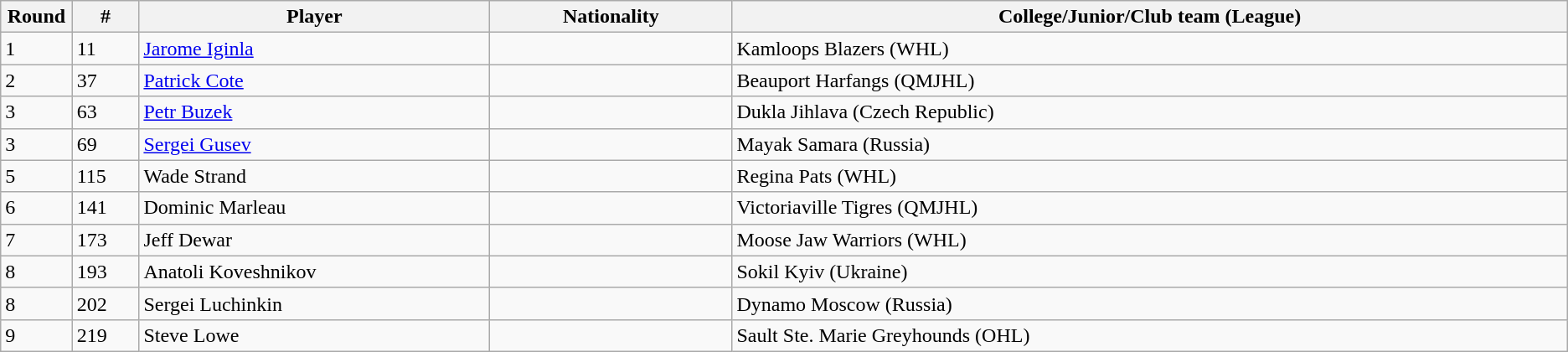<table class="wikitable">
<tr align="center">
<th bgcolor="#DDDDFF" width="4.0%">Round</th>
<th bgcolor="#DDDDFF" width="4.0%">#</th>
<th bgcolor="#DDDDFF" width="21.0%">Player</th>
<th bgcolor="#DDDDFF" width="14.5%">Nationality</th>
<th bgcolor="#DDDDFF" width="50.0%">College/Junior/Club team (League)</th>
</tr>
<tr>
<td>1</td>
<td>11</td>
<td><a href='#'>Jarome Iginla</a></td>
<td></td>
<td>Kamloops Blazers (WHL)</td>
</tr>
<tr>
<td>2</td>
<td>37</td>
<td><a href='#'>Patrick Cote</a></td>
<td></td>
<td>Beauport Harfangs (QMJHL)</td>
</tr>
<tr>
<td>3</td>
<td>63</td>
<td><a href='#'>Petr Buzek</a></td>
<td></td>
<td>Dukla Jihlava (Czech Republic)</td>
</tr>
<tr>
<td>3</td>
<td>69</td>
<td><a href='#'>Sergei Gusev</a></td>
<td></td>
<td>Mayak Samara (Russia)</td>
</tr>
<tr>
<td>5</td>
<td>115</td>
<td>Wade Strand</td>
<td></td>
<td>Regina Pats (WHL)</td>
</tr>
<tr>
<td>6</td>
<td>141</td>
<td>Dominic Marleau</td>
<td></td>
<td>Victoriaville Tigres (QMJHL)</td>
</tr>
<tr>
<td>7</td>
<td>173</td>
<td>Jeff Dewar</td>
<td></td>
<td>Moose Jaw Warriors (WHL)</td>
</tr>
<tr>
<td>8</td>
<td>193</td>
<td>Anatoli Koveshnikov</td>
<td></td>
<td>Sokil Kyiv (Ukraine)</td>
</tr>
<tr>
<td>8</td>
<td>202</td>
<td>Sergei Luchinkin</td>
<td></td>
<td>Dynamo Moscow (Russia)</td>
</tr>
<tr>
<td>9</td>
<td>219</td>
<td>Steve Lowe</td>
<td></td>
<td>Sault Ste. Marie Greyhounds (OHL)</td>
</tr>
</table>
